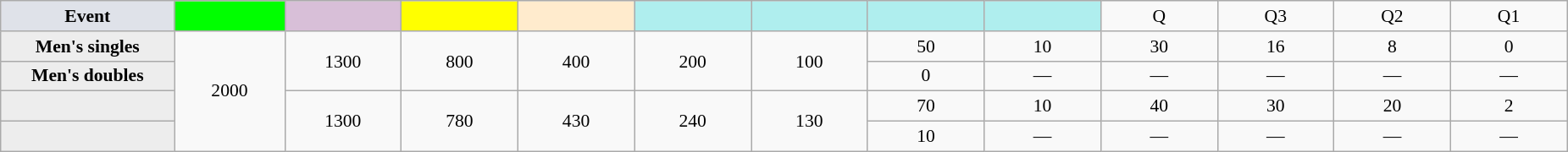<table class="wikitable" style="font-size:90%;text-align:center;">
<tr>
<td style="width:130px; background:#dfe2e9;"><strong>Event</strong></td>
<td style="width:80px; background:lime;"><strong></strong></td>
<td style="width:85px; background:thistle;"></td>
<td style="width:85px; background:#ff0;"></td>
<td style="width:85px; background:#ffebcd;"></td>
<td style="width:85px; background:#afeeee;"></td>
<td style="width:85px; background:#afeeee;"></td>
<td style="width:85px; background:#afeeee;"></td>
<td style="width:85px; background:#afeeee;"></td>
<td style="width:85px;">Q</td>
<td style="width:85px;">Q3</td>
<td style="width:85px;">Q2</td>
<td style="width:85px;">Q1</td>
</tr>
<tr>
<th style="background:#EDEDED;">Men's singles</th>
<td rowspan="4">2000</td>
<td rowspan="2">1300</td>
<td rowspan="2">800</td>
<td rowspan="2">400</td>
<td rowspan="2">200</td>
<td rowspan="2">100</td>
<td>50</td>
<td>10</td>
<td>30</td>
<td>16</td>
<td>8</td>
<td>0</td>
</tr>
<tr>
<th style="background:#EDEDED;">Men's doubles</th>
<td>0</td>
<td>—</td>
<td>—</td>
<td>—</td>
<td>—</td>
<td>—</td>
</tr>
<tr>
<th style="background:#EDEDED;"></th>
<td rowspan="2">1300</td>
<td rowspan="2">780</td>
<td rowspan="2">430</td>
<td rowspan="2">240</td>
<td rowspan="2">130</td>
<td>70</td>
<td>10</td>
<td>40</td>
<td>30</td>
<td>20</td>
<td>2</td>
</tr>
<tr>
<th style="background:#EDEDED;"></th>
<td>10</td>
<td>—</td>
<td>—</td>
<td>—</td>
<td>—</td>
<td>—</td>
</tr>
</table>
